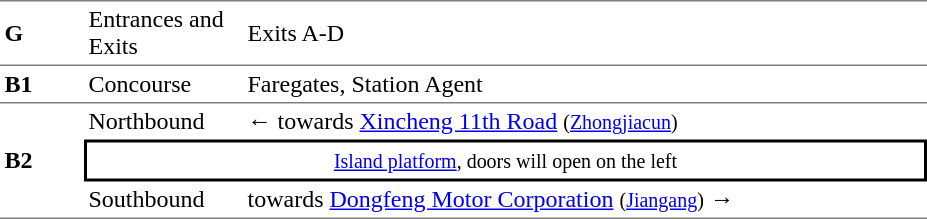<table table border=0 cellspacing=0 cellpadding=3>
<tr>
<td style="border-top:solid 1px gray;border-bottom:solid 1px gray;" width=50><strong>G</strong></td>
<td style="border-top:solid 1px gray;border-bottom:solid 1px gray;" width=100>Entrances and Exits</td>
<td style="border-top:solid 1px gray;border-bottom:solid 1px gray;" width=450>Exits A-D</td>
</tr>
<tr>
<td style="border-top:solid 0px gray;border-bottom:solid 1px gray;" width=50><strong>B1</strong></td>
<td style="border-top:solid 0px gray;border-bottom:solid 1px gray;" width=100>Concourse</td>
<td style="border-top:solid 0px gray;border-bottom:solid 1px gray;" width=450>Faregates, Station Agent</td>
</tr>
<tr>
<td style="border-bottom:solid 1px gray;" rowspan=3><strong>B2</strong></td>
<td>Northbound</td>
<td>←  towards <a href='#'>Xincheng 11th Road</a> <small>(<a href='#'>Zhongjiacun</a>)</small></td>
</tr>
<tr>
<td style="border-right:solid 2px black;border-left:solid 2px black;border-top:solid 2px black;border-bottom:solid 2px black;text-align:center;" colspan=2><small><a href='#'>Island platform</a>, doors will open on the left</small></td>
</tr>
<tr>
<td style="border-bottom:solid 1px gray;">Southbound</td>
<td style="border-bottom:solid 1px gray;"> towards <a href='#'>Dongfeng Motor Corporation</a> <small>(<a href='#'>Jiangang</a>)</small> →</td>
</tr>
</table>
